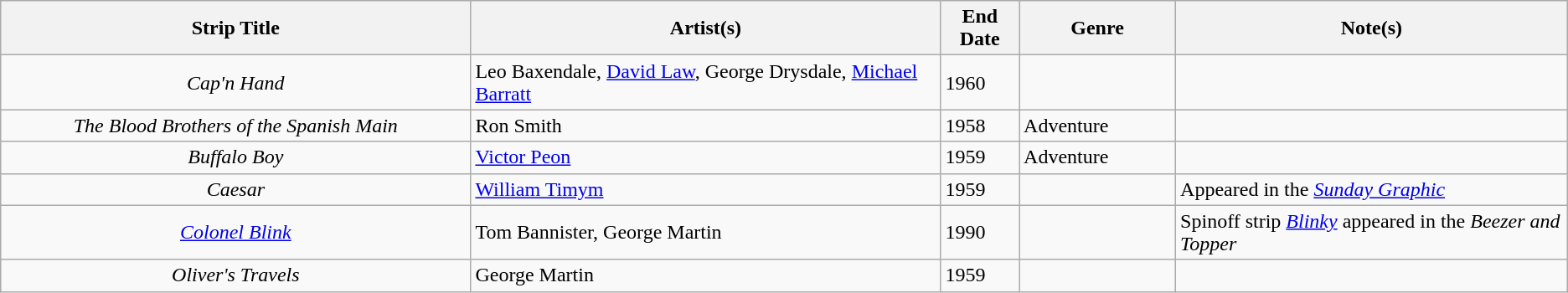<table class="wikitable sortable">
<tr>
<th width=30%>Strip Title</th>
<th width=30%>Artist(s)</th>
<th width=5%>End Date</th>
<th width=10%>Genre</th>
<th width=25%>Note(s)</th>
</tr>
<tr>
<td align=center><em>Cap'n Hand</em></td>
<td>Leo Baxendale, <a href='#'>David Law</a>, George Drysdale, <a href='#'>Michael Barratt</a></td>
<td>1960</td>
<td></td>
<td></td>
</tr>
<tr>
<td align=center><em>The Blood Brothers of the Spanish Main</em></td>
<td>Ron Smith</td>
<td>1958</td>
<td>Adventure</td>
<td></td>
</tr>
<tr>
<td align=center><em>Buffalo Boy</em></td>
<td><a href='#'>Victor Peon</a></td>
<td>1959</td>
<td>Adventure</td>
<td></td>
</tr>
<tr>
<td align=center><em>Caesar</em></td>
<td><a href='#'>William Timym</a></td>
<td>1959</td>
<td></td>
<td>Appeared in the <em><a href='#'>Sunday Graphic</a></em></td>
</tr>
<tr>
<td align=center><em><a href='#'>Colonel Blink</a></em></td>
<td>Tom Bannister, George Martin</td>
<td>1990</td>
<td></td>
<td>Spinoff strip <em><a href='#'>Blinky</a></em> appeared in the <em>Beezer and Topper</em></td>
</tr>
<tr>
<td align=center><em>Oliver's Travels</em></td>
<td>George Martin</td>
<td>1959</td>
<td></td>
<td></td>
</tr>
</table>
